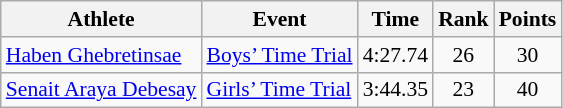<table class="wikitable" border="1" style="font-size:90%">
<tr>
<th>Athlete</th>
<th>Event</th>
<th>Time</th>
<th>Rank</th>
<th>Points</th>
</tr>
<tr>
<td><a href='#'>Haben Ghebretinsae</a></td>
<td><a href='#'>Boys’ Time Trial</a></td>
<td align=center>4:27.74</td>
<td align=center>26</td>
<td align=center>30</td>
</tr>
<tr>
<td><a href='#'>Senait Araya Debesay</a></td>
<td><a href='#'>Girls’ Time Trial</a></td>
<td align=center>3:44.35</td>
<td align=center>23</td>
<td align=center>40</td>
</tr>
</table>
